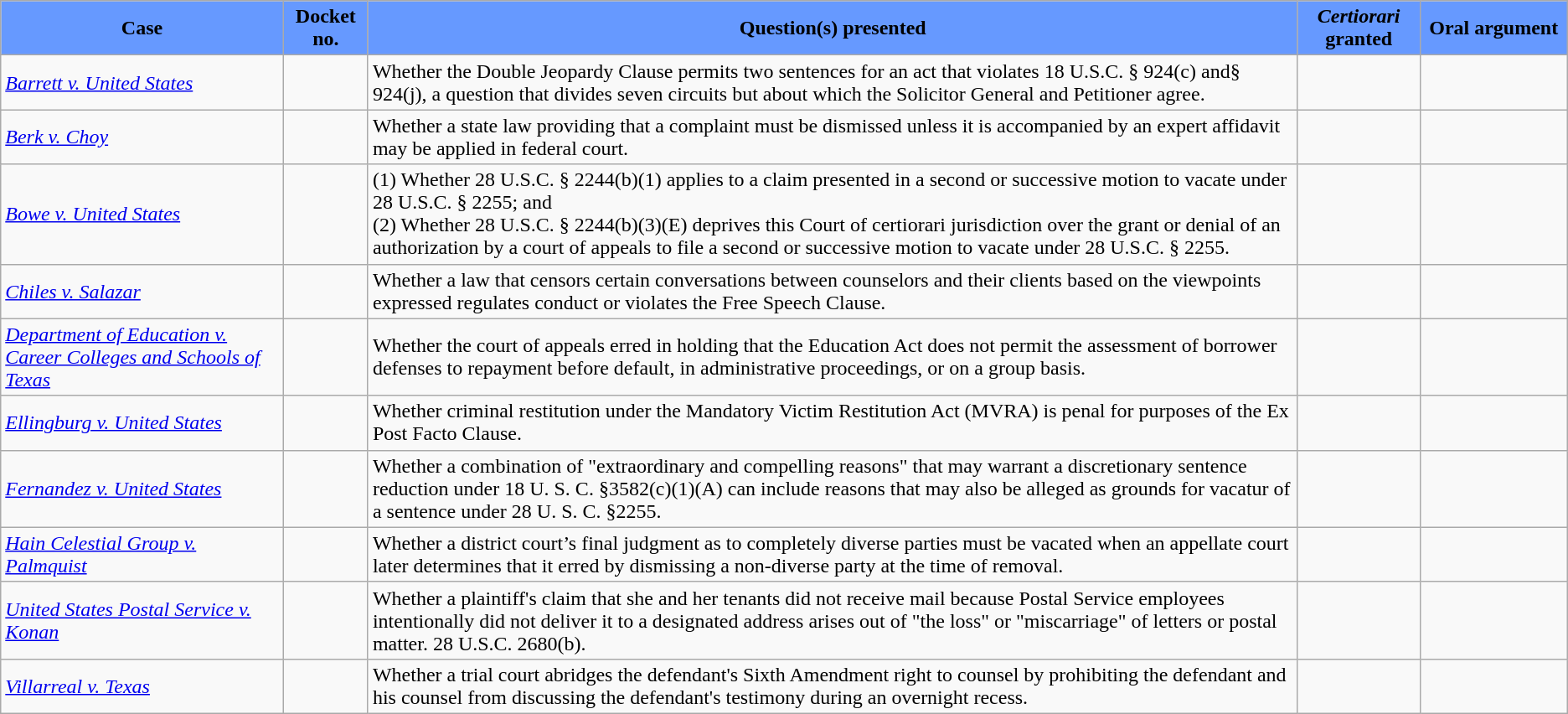<table class="wikitable sortable">
<tr>
<th style="background-color: #6699FF;">Case</th>
<th style="background-color: #6699FF; width:60px;">Docket no.</th>
<th style="background-color: #6699FF">Question(s) presented</th>
<th style="background-color: #6699FF; width:90px;"><em>Certiorari</em> granted</th>
<th style="background-color: #6699FF; width:110px;">Oral argument</th>
</tr>
<tr>
<td><em><a href='#'>Barrett v. United States</a></em></td>
<td></td>
<td>Whether the Double Jeopardy Clause permits two sentences for an act that violates 18 U.S.C. § 924(c) and§ 924(j), a question that divides seven circuits but about which the Solicitor General and Petitioner agree.</td>
<td></td>
<td></td>
</tr>
<tr>
<td><em><a href='#'>Berk v. Choy</a></em></td>
<td></td>
<td>Whether a state law providing that a complaint must be dismissed unless it is accompanied by an expert affidavit may be applied in federal court.</td>
<td></td>
<td></td>
</tr>
<tr>
<td><em><a href='#'>Bowe v. United States</a></em></td>
<td></td>
<td>(1) Whether 28 U.S.C. § 2244(b)(1) applies to a claim presented in a second or successive motion to vacate under 28 U.S.C. § 2255; and<br>(2) Whether 28 U.S.C. § 2244(b)(3)(E) deprives this Court of certiorari jurisdiction over the grant or denial of an authorization by a court of appeals to file a second or successive motion to vacate under 28 U.S.C. § 2255.</td>
<td></td>
<td></td>
</tr>
<tr>
<td><em><a href='#'>Chiles v. Salazar</a></em></td>
<td></td>
<td>Whether a law that censors certain conversations between counselors and their clients based on the viewpoints expressed regulates conduct or violates the Free Speech Clause.</td>
<td></td>
<td></td>
</tr>
<tr>
<td><em><a href='#'>Department of Education v. Career Colleges and Schools of Texas</a></em></td>
<td></td>
<td>Whether the court of appeals erred in holding that the Education Act does not permit the assessment of borrower defenses to repayment before default, in administrative proceedings, or on a group basis.</td>
<td></td>
<td></td>
</tr>
<tr>
<td><em><a href='#'>Ellingburg v. United States</a></em></td>
<td></td>
<td>Whether criminal restitution under the Mandatory Victim Restitution Act (MVRA) is penal for purposes of the Ex Post Facto Clause.</td>
<td></td>
<td></td>
</tr>
<tr>
<td><em><a href='#'>Fernandez v. United States</a></em></td>
<td></td>
<td>Whether a combination of "extraordinary and compelling reasons" that may warrant a discretionary sentence reduction under 18 U. S. C. §3582(c)(1)(A) can include reasons that may also be alleged as grounds for vacatur of a sentence under 28 U. S. C. §2255.</td>
<td></td>
<td></td>
</tr>
<tr>
<td><em><a href='#'>Hain Celestial Group v. Palmquist</a></em></td>
<td></td>
<td>Whether a district court’s final judgment as to completely diverse parties must be vacated when an appellate court later determines that it erred by dismissing a non-diverse party at the time of removal.</td>
<td></td>
<td></td>
</tr>
<tr>
<td><em><a href='#'>United States Postal Service v. Konan</a></em></td>
<td></td>
<td>Whether a plaintiff's claim that she and her tenants did not receive mail because Postal Service employees intentionally did not deliver it to a designated address arises out of "the loss" or "miscarriage" of letters or postal matter. 28 U.S.C. 2680(b).</td>
<td></td>
<td></td>
</tr>
<tr>
<td><em><a href='#'>Villarreal v. Texas</a></em></td>
<td></td>
<td>Whether a trial court abridges the defendant's Sixth Amendment right to counsel by prohibiting the defendant and his counsel from discussing the defendant's testimony during an overnight recess.</td>
<td></td>
<td></td>
</tr>
</table>
